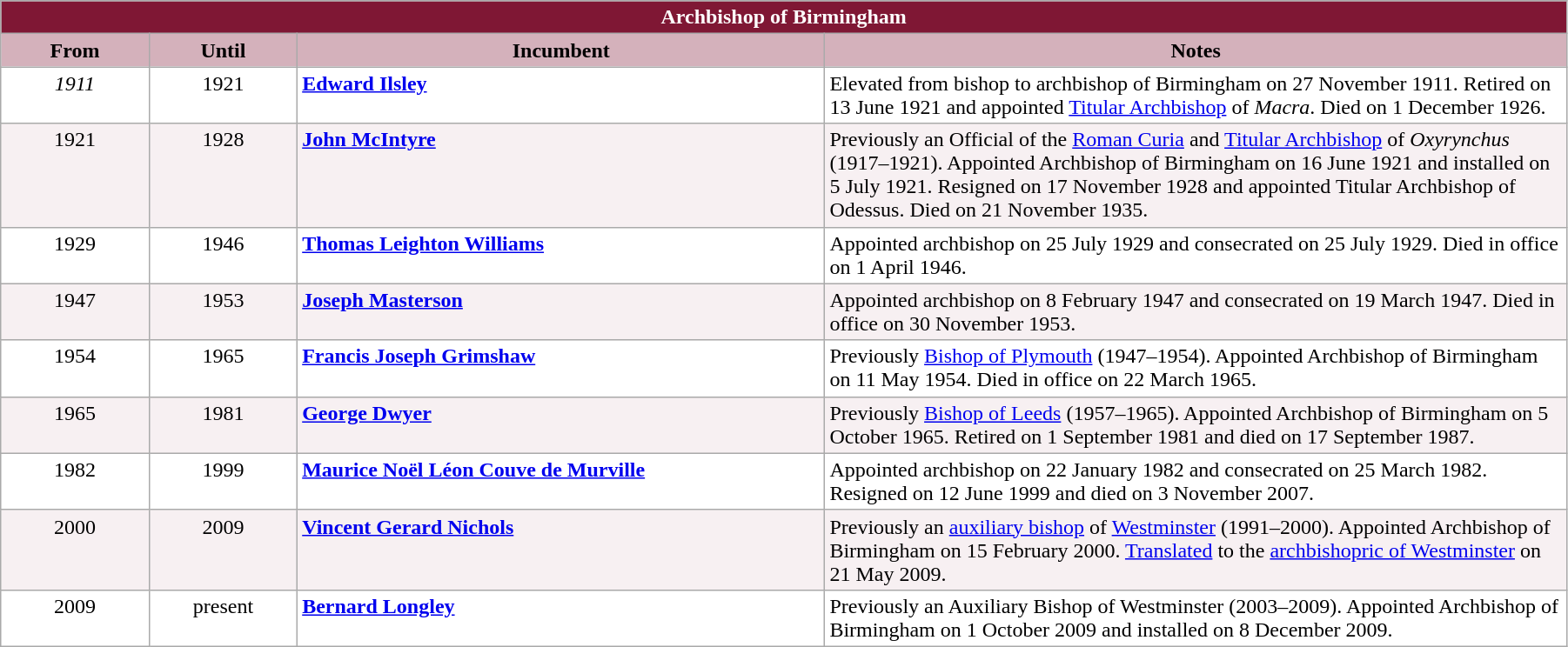<table class="wikitable" style="width:95%"; border="1">
<tr>
<th colspan="4" style="background-color: #7F1734; color: white;">Archbishop of Birmingham</th>
</tr>
<tr align=center>
<th style="background-color:#D4B1BB" width="9%">From</th>
<th style="background-color:#D4B1BB" width="9%">Until</th>
<th style="background-color:#D4B1BB" width="32%">Incumbent</th>
<th style="background-color:#D4B1BB" width="45%">Notes</th>
</tr>
<tr valign=top bgcolor="white">
<td align="center"><em>1911</em></td>
<td align="center">1921</td>
<td><strong><a href='#'>Edward Ilsley</a></strong></td>
<td>Elevated from bishop to archbishop of Birmingham on 27 November 1911. Retired on 13 June 1921 and appointed <a href='#'>Titular Archbishop</a> of <em>Macra</em>. Died on 1 December 1926.</td>
</tr>
<tr valign=top bgcolor="#F7F0F2">
<td align="center">1921</td>
<td align="center">1928</td>
<td><strong><a href='#'>John McIntyre</a></strong></td>
<td>Previously an Official of the <a href='#'>Roman Curia</a> and <a href='#'>Titular Archbishop</a> of <em>Oxyrynchus</em> (1917–1921). Appointed Archbishop of Birmingham on 16 June 1921 and installed on 5 July 1921. Resigned on 17 November 1928 and appointed Titular Archbishop of Odessus. Died on 21 November 1935.</td>
</tr>
<tr valign=top bgcolor="white">
<td align="center">1929</td>
<td align="center">1946</td>
<td><strong><a href='#'>Thomas Leighton Williams</a></strong></td>
<td>Appointed archbishop on 25 July 1929 and consecrated on 25 July 1929. Died in office on 1 April 1946.</td>
</tr>
<tr valign=top bgcolor="#F7F0F2">
<td align="center">1947</td>
<td align="center">1953</td>
<td><strong><a href='#'>Joseph Masterson</a></strong></td>
<td>Appointed archbishop on 8 February 1947 and consecrated on 19 March 1947. Died in office on 30 November 1953.</td>
</tr>
<tr valign=top bgcolor="white">
<td align="center">1954</td>
<td align="center">1965</td>
<td><strong><a href='#'>Francis Joseph Grimshaw</a></strong></td>
<td>Previously <a href='#'>Bishop of Plymouth</a> (1947–1954). Appointed Archbishop of Birmingham on 11 May 1954. Died in office on 22 March 1965.</td>
</tr>
<tr valign=top bgcolor="#F7F0F2">
<td align="center">1965</td>
<td align="center">1981</td>
<td><strong><a href='#'>George Dwyer</a></strong></td>
<td>Previously <a href='#'>Bishop of Leeds</a> (1957–1965). Appointed Archbishop of Birmingham on 5 October 1965. Retired on 1 September 1981 and died on 17 September 1987.</td>
</tr>
<tr valign=top bgcolor="white">
<td align="center">1982</td>
<td align="center">1999</td>
<td><strong><a href='#'>Maurice Noël Léon Couve de Murville</a></strong></td>
<td>Appointed archbishop on 22 January 1982 and consecrated on 25 March 1982. Resigned on 12 June 1999 and died on 3 November 2007.</td>
</tr>
<tr valign=top bgcolor="#F7F0F2">
<td align="center">2000</td>
<td align="center">2009</td>
<td><strong><a href='#'>Vincent Gerard Nichols</a></strong></td>
<td>Previously an <a href='#'>auxiliary bishop</a> of <a href='#'>Westminster</a> (1991–2000). Appointed Archbishop of Birmingham on 15 February 2000. <a href='#'>Translated</a> to the <a href='#'>archbishopric of Westminster</a> on 21 May 2009.</td>
</tr>
<tr valign=top bgcolor="white">
<td align="center">2009</td>
<td align="center">present</td>
<td><strong><a href='#'>Bernard Longley</a></strong></td>
<td>Previously an Auxiliary Bishop of Westminster (2003–2009). Appointed Archbishop of Birmingham on 1 October 2009 and installed on 8 December 2009.</td>
</tr>
</table>
